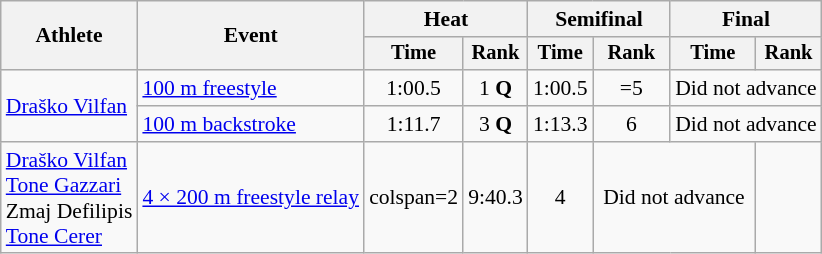<table class=wikitable style="font-size:90%;">
<tr>
<th rowspan=2>Athlete</th>
<th rowspan=2>Event</th>
<th colspan=2>Heat</th>
<th colspan=2>Semifinal</th>
<th colspan=2>Final</th>
</tr>
<tr style="font-size:95%">
<th>Time</th>
<th>Rank</th>
<th>Time</th>
<th>Rank</th>
<th>Time</th>
<th>Rank</th>
</tr>
<tr align=center>
<td rowspan=2 align=left><a href='#'>Draško Vilfan</a></td>
<td align=left><a href='#'>100 m freestyle</a></td>
<td>1:00.5</td>
<td>1 <strong>Q</strong></td>
<td>1:00.5</td>
<td>=5</td>
<td colspan=2>Did not advance</td>
</tr>
<tr align=center>
<td align=left><a href='#'>100 m backstroke</a></td>
<td>1:11.7</td>
<td>3 <strong>Q</strong></td>
<td>1:13.3</td>
<td>6</td>
<td colspan=2>Did not advance</td>
</tr>
<tr align=center>
<td rowspan=2 align=left><a href='#'>Draško Vilfan</a><br><a href='#'>Tone Gazzari</a><br>Zmaj Defilipis<br><a href='#'>Tone Cerer</a></td>
<td align=left><a href='#'>4 × 200 m freestyle relay</a></td>
<td>colspan=2 </td>
<td>9:40.3</td>
<td>4</td>
<td colspan=2>Did not advance</td>
</tr>
</table>
